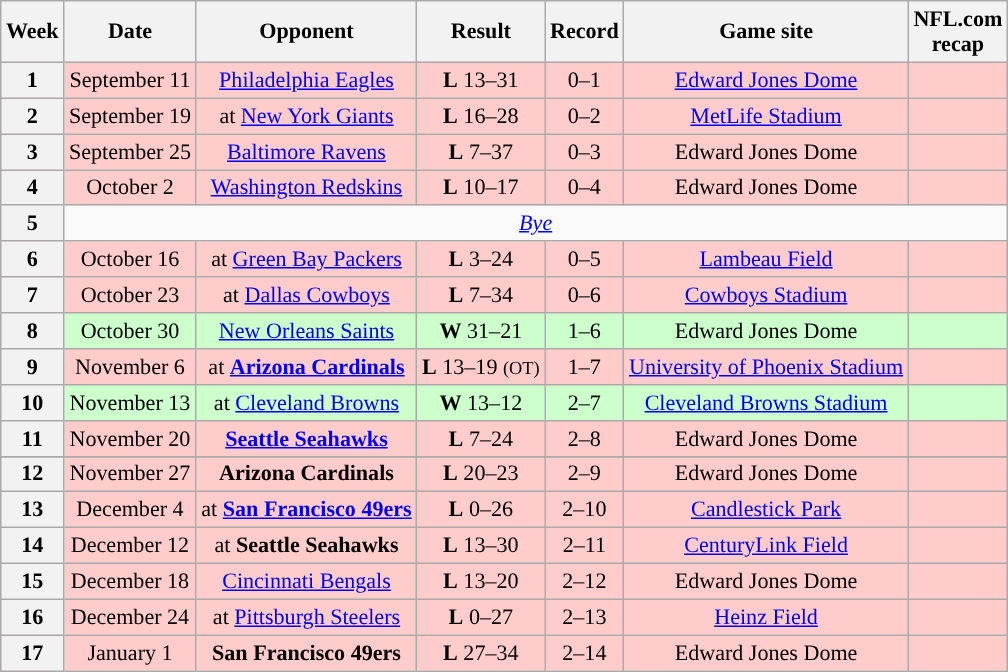<table class="wikitable" align="center" style="font-size: 92%">
<tr>
<th>Week</th>
<th>Date</th>
<th>Opponent</th>
<th>Result</th>
<th>Record</th>
<th>Game site</th>
<th>NFL.com<br>recap</th>
</tr>
<tr style="background:#fcc">
<th>1</th>
<td style="text-align:center;">September 11</td>
<td style="text-align:center;"><a href='#'>Philadelphia Eagles</a></td>
<td style="text-align:center;"><strong>L</strong> 13–31</td>
<td style="text-align:center;">0–1</td>
<td style="text-align:center;"><a href='#'>Edward Jones Dome</a></td>
<td style="text-align:center;"></td>
</tr>
<tr style="background:#fcc">
<th>2</th>
<td style="text-align:center;">September 19</td>
<td style="text-align:center;">at <a href='#'>New York Giants</a></td>
<td style="text-align:center;"><strong>L</strong> 16–28</td>
<td style="text-align:center;">0–2</td>
<td style="text-align:center;"><a href='#'>MetLife Stadium</a></td>
<td style="text-align:center;"></td>
</tr>
<tr style="background:#fcc">
<th>3</th>
<td style="text-align:center;">September 25</td>
<td style="text-align:center;"><a href='#'>Baltimore Ravens</a></td>
<td style="text-align:center;"><strong>L</strong> 7–37</td>
<td style="text-align:center;">0–3</td>
<td style="text-align:center;">Edward Jones Dome</td>
<td style="text-align:center;"></td>
</tr>
<tr style="background:#fcc">
<th>4</th>
<td style="text-align:center;">October 2</td>
<td style="text-align:center;"><a href='#'>Washington Redskins</a></td>
<td style="text-align:center;"><strong>L</strong> 10–17</td>
<td style="text-align:center;">0–4</td>
<td style="text-align:center;">Edward Jones Dome</td>
<td style="text-align:center;"></td>
</tr>
<tr>
<th>5</th>
<td colspan="8" style="text-align:center;"><em><a href='#'>Bye</a></em></td>
</tr>
<tr style="background:#fcc">
<th>6</th>
<td style="text-align:center;">October 16</td>
<td style="text-align:center;">at <a href='#'>Green Bay Packers</a></td>
<td style="text-align:center;"><strong>L</strong> 3–24</td>
<td style="text-align:center;">0–5</td>
<td style="text-align:center;"><a href='#'>Lambeau Field</a></td>
<td style="text-align:center;"></td>
</tr>
<tr style="background:#fcc">
<th>7</th>
<td style="text-align:center;">October 23</td>
<td style="text-align:center;">at <a href='#'>Dallas Cowboys</a></td>
<td style="text-align:center;"><strong>L</strong> 7–34</td>
<td style="text-align:center;">0–6</td>
<td style="text-align:center;"><a href='#'>Cowboys Stadium</a></td>
<td style="text-align:center;"></td>
</tr>
<tr style="background:#cfc">
<th>8</th>
<td style="text-align:center;">October  30</td>
<td style="text-align:center;"><a href='#'>New Orleans Saints</a></td>
<td style="text-align:center;"><strong>W</strong> 31–21</td>
<td style="text-align:center;">1–6</td>
<td style="text-align:center;">Edward Jones Dome</td>
<td style="text-align:center;"></td>
</tr>
<tr style="background:#fcc">
<th>9</th>
<td style="text-align:center;">November 6</td>
<td style="text-align:center;">at <strong><a href='#'>Arizona Cardinals</a></strong></td>
<td style="text-align:center;"><strong>L</strong> 13–19 <small>(OT)</small></td>
<td style="text-align:center;">1–7</td>
<td style="text-align:center;"><a href='#'>University of Phoenix Stadium</a></td>
<td style="text-align:center;"></td>
</tr>
<tr style="background:#cfc">
<th>10</th>
<td style="text-align:center;">November 13</td>
<td style="text-align:center;">at <a href='#'>Cleveland Browns</a></td>
<td style="text-align:center;"><strong>W</strong> 13–12</td>
<td style="text-align:center;">2–7</td>
<td style="text-align:center;"><a href='#'>Cleveland Browns Stadium</a></td>
<td style="text-align:center;"></td>
</tr>
<tr style="background:#fcc">
<th>11</th>
<td style="text-align:center;">November 20</td>
<td style="text-align:center;"><strong><a href='#'>Seattle Seahawks</a></strong></td>
<td style="text-align:center;"><strong>L</strong> 7–24</td>
<td style="text-align:center;">2–8</td>
<td style="text-align:center;">Edward Jones Dome</td>
<td style="text-align:center;"></td>
</tr>
<tr style="background:#">
</tr>
<tr style="background:#fcc">
<th>12</th>
<td style="text-align:center;">November 27</td>
<td style="text-align:center;"><strong>Arizona Cardinals</strong></td>
<td style="text-align:center;"><strong>L</strong> 20–23</td>
<td style="text-align:center;">2–9</td>
<td style="text-align:center;">Edward Jones Dome</td>
<td style="text-align:center;"></td>
</tr>
<tr style="background:#fcc">
<th>13</th>
<td style="text-align:center;">December 4</td>
<td style="text-align:center;">at <strong><a href='#'>San Francisco 49ers</a></strong></td>
<td style="text-align:center;"><strong>L</strong> 0–26</td>
<td style="text-align:center;">2–10</td>
<td style="text-align:center;"><a href='#'>Candlestick Park</a></td>
<td style="text-align:center;"></td>
</tr>
<tr style="background:#fcc">
<th>14</th>
<td style="text-align:center;">December 12</td>
<td style="text-align:center;">at <strong>Seattle Seahawks</strong></td>
<td style="text-align:center;"><strong>L</strong> 13–30</td>
<td style="text-align:center;">2–11</td>
<td style="text-align:center;"><a href='#'>CenturyLink Field</a></td>
<td style="text-align:center;"></td>
</tr>
<tr style="background:#fcc">
<th>15</th>
<td style="text-align:center;">December 18</td>
<td style="text-align:center;"><a href='#'>Cincinnati Bengals</a></td>
<td style="text-align:center;"><strong>L</strong> 13–20</td>
<td style="text-align:center;">2–12</td>
<td style="text-align:center;">Edward Jones Dome</td>
<td style="text-align:center;"></td>
</tr>
<tr style="background:#fcc">
<th>16</th>
<td style="text-align:center;">December 24</td>
<td style="text-align:center;">at <a href='#'>Pittsburgh Steelers</a></td>
<td style="text-align:center;"><strong>L</strong> 0–27</td>
<td style="text-align:center;">2–13</td>
<td style="text-align:center;"><a href='#'>Heinz Field</a></td>
<td style="text-align:center;"></td>
</tr>
<tr style="background:#fcc">
<th>17</th>
<td style="text-align:center;">January 1</td>
<td style="text-align:center;"><strong>San Francisco 49ers</strong></td>
<td style="text-align:center;"><strong>L</strong> 27–34</td>
<td style="text-align:center;">2–14</td>
<td style="text-align:center;">Edward Jones Dome</td>
<td style="text-align:center;"></td>
</tr>
</table>
